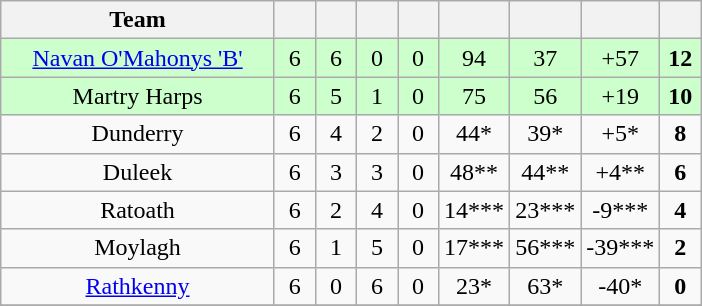<table class="wikitable" style="text-align:center">
<tr>
<th width="175">Team</th>
<th width="20"></th>
<th width="20"></th>
<th width="20"></th>
<th width="20"></th>
<th width="40"></th>
<th width="40"></th>
<th width="40"></th>
<th width="20"></th>
</tr>
<tr style="background:#cfc;">
<td><a href='#'>Navan O'Mahonys 'B'</a></td>
<td>6</td>
<td>6</td>
<td>0</td>
<td>0</td>
<td>94</td>
<td>37</td>
<td>+57</td>
<td><strong>12</strong></td>
</tr>
<tr style="background:#cfc;">
<td>Martry Harps</td>
<td>6</td>
<td>5</td>
<td>1</td>
<td>0</td>
<td>75</td>
<td>56</td>
<td>+19</td>
<td><strong>10</strong></td>
</tr>
<tr>
<td>Dunderry</td>
<td>6</td>
<td>4</td>
<td>2</td>
<td>0</td>
<td>44*</td>
<td>39*</td>
<td>+5*</td>
<td><strong>8</strong></td>
</tr>
<tr>
<td>Duleek</td>
<td>6</td>
<td>3</td>
<td>3</td>
<td>0</td>
<td>48**</td>
<td>44**</td>
<td>+4**</td>
<td><strong>6</strong></td>
</tr>
<tr>
<td>Ratoath</td>
<td>6</td>
<td>2</td>
<td>4</td>
<td>0</td>
<td>14***</td>
<td>23***</td>
<td>-9***</td>
<td><strong>4</strong></td>
</tr>
<tr>
<td>Moylagh</td>
<td>6</td>
<td>1</td>
<td>5</td>
<td>0</td>
<td>17***</td>
<td>56***</td>
<td>-39***</td>
<td><strong>2</strong></td>
</tr>
<tr>
<td><a href='#'>Rathkenny</a></td>
<td>6</td>
<td>0</td>
<td>6</td>
<td>0</td>
<td>23*</td>
<td>63*</td>
<td>-40*</td>
<td><strong>0</strong></td>
</tr>
<tr>
</tr>
</table>
